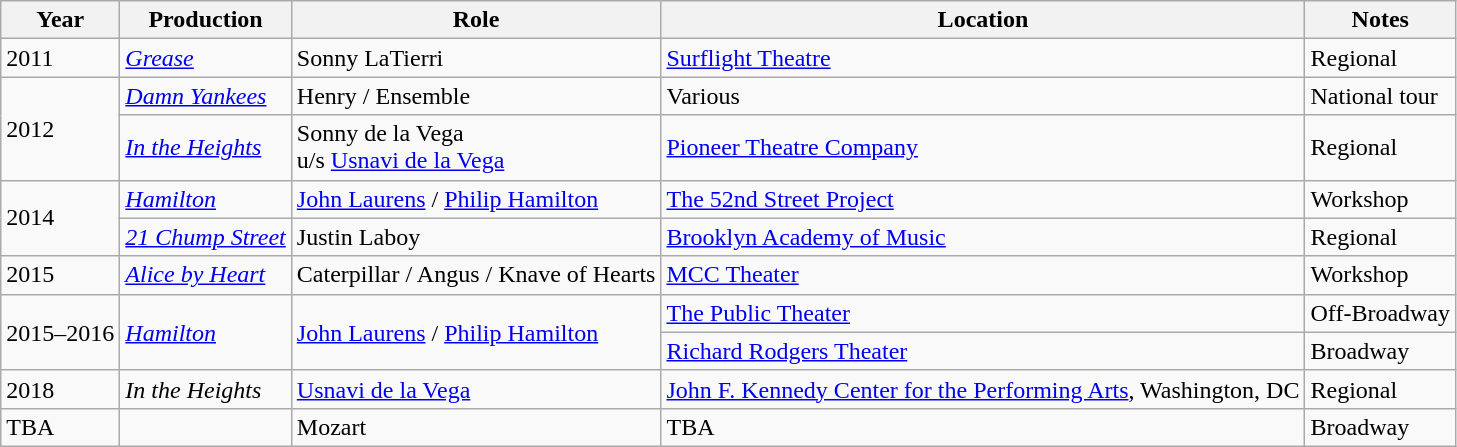<table class="wikitable sortable">
<tr>
<th>Year</th>
<th>Production</th>
<th>Role</th>
<th>Location</th>
<th>Notes</th>
</tr>
<tr>
<td>2011</td>
<td><em><a href='#'>Grease</a></em></td>
<td>Sonny LaTierri</td>
<td><a href='#'>Surflight Theatre</a> <br></td>
<td>Regional</td>
</tr>
<tr>
<td rowspan="2">2012</td>
<td><em><a href='#'>Damn Yankees</a></em></td>
<td>Henry / Ensemble</td>
<td>Various</td>
<td>National tour</td>
</tr>
<tr>
<td><em><a href='#'>In the Heights</a></em></td>
<td>Sonny de la Vega<br>u/s <a href='#'>Usnavi de la Vega</a></td>
<td><a href='#'>Pioneer Theatre Company</a> <br></td>
<td>Regional</td>
</tr>
<tr>
<td rowspan=2>2014</td>
<td><em><a href='#'>Hamilton</a></em></td>
<td><a href='#'>John Laurens</a> / <a href='#'>Philip Hamilton</a></td>
<td><a href='#'>The 52nd Street Project</a> <br> </td>
<td>Workshop</td>
</tr>
<tr>
<td><em><a href='#'>21 Chump Street</a></em></td>
<td>Justin Laboy</td>
<td><a href='#'>Brooklyn Academy of Music</a> <br></td>
<td>Regional</td>
</tr>
<tr>
<td>2015</td>
<td><em><a href='#'>Alice by Heart</a></em></td>
<td>Caterpillar / Angus / Knave of Hearts</td>
<td><a href='#'>MCC Theater</a><br></td>
<td>Workshop</td>
</tr>
<tr>
<td rowspan="2">2015–2016</td>
<td rowspan="2"><em><a href='#'>Hamilton</a></em></td>
<td rowspan="2"><a href='#'>John Laurens</a> / <a href='#'>Philip Hamilton</a></td>
<td><a href='#'>The Public Theater</a> <br></td>
<td>Off-Broadway</td>
</tr>
<tr>
<td><a href='#'>Richard Rodgers Theater</a> <br></td>
<td>Broadway</td>
</tr>
<tr>
<td>2018</td>
<td><em>In the Heights</em></td>
<td><a href='#'>Usnavi de la Vega</a></td>
<td><a href='#'>John F. Kennedy Center for the Performing Arts</a>, Washington, DC <br></td>
<td>Regional</td>
</tr>
<tr>
<td>TBA</td>
<td></td>
<td>Mozart</td>
<td>TBA</td>
<td>Broadway</td>
</tr>
</table>
